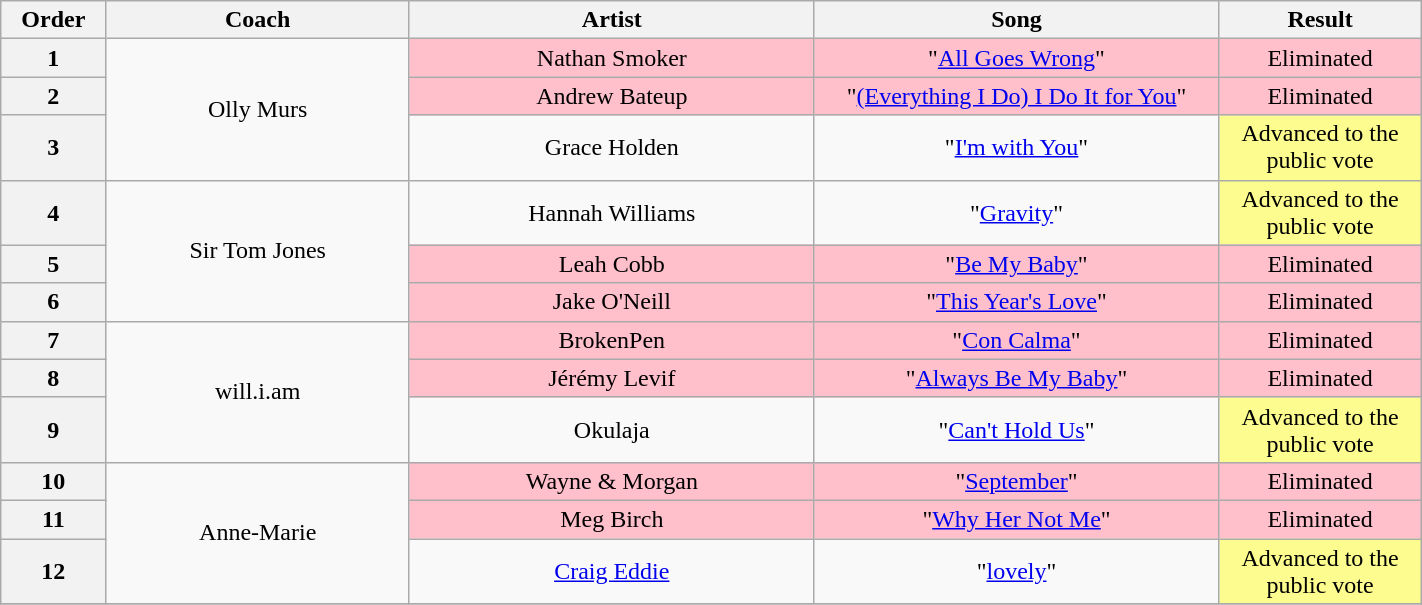<table class="wikitable plainrowheaders" style="text-align:center; width:75%">
<tr>
<th style="width:05%">Order</th>
<th style="width:15%">Coach</th>
<th style="width:20%">Artist</th>
<th style="width:20%">Song</th>
<th style="width:10%">Result</th>
</tr>
<tr>
<th scope="col">1</th>
<td rowspan=3>Olly Murs</td>
<td style="background:pink;">Nathan Smoker</td>
<td style="background:pink;">"<a href='#'>All Goes Wrong</a>"</td>
<td style="background:pink;">Eliminated</td>
</tr>
<tr>
<th scope="col">2</th>
<td style="background:pink;">Andrew Bateup</td>
<td style="background:pink;">"<a href='#'>(Everything I Do) I Do It for You</a>"</td>
<td style="background:pink;">Eliminated</td>
</tr>
<tr>
<th scope="col">3</th>
<td>Grace Holden</td>
<td>"<a href='#'>I'm with You</a>"</td>
<td style="background:#fdfc8f;">Advanced to the public vote</td>
</tr>
<tr>
<th scope="col">4</th>
<td rowspan=3>Sir Tom Jones</td>
<td>Hannah Williams</td>
<td>"<a href='#'>Gravity</a>"</td>
<td style=background:#fdfc8f;">Advanced to the public vote</td>
</tr>
<tr>
<th scope="col">5</th>
<td style="background:pink;">Leah Cobb</td>
<td style="background:pink;">"<a href='#'>Be My Baby</a>"</td>
<td style="background:pink;">Eliminated</td>
</tr>
<tr>
<th scope="col">6</th>
<td style="background:pink;">Jake O'Neill</td>
<td style="background:pink;">"<a href='#'>This Year's Love</a>"</td>
<td style="background:pink;">Eliminated</td>
</tr>
<tr>
<th scope="col">7</th>
<td rowspan=3>will.i.am</td>
<td style="background:pink;">BrokenPen</td>
<td style="background:pink;">"<a href='#'>Con Calma</a>"</td>
<td style="background:pink;">Eliminated</td>
</tr>
<tr>
<th scope="col">8</th>
<td style="background:pink;">Jérémy Levif</td>
<td style="background:pink;">"<a href='#'>Always Be My Baby</a>"</td>
<td style="background:pink;">Eliminated</td>
</tr>
<tr>
<th scope="col">9</th>
<td>Okulaja</td>
<td>"<a href='#'>Can't Hold Us</a>"</td>
<td style=background:#fdfc8f;">Advanced to the public vote</td>
</tr>
<tr>
<th scope="col">10</th>
<td rowspan=3>Anne-Marie</td>
<td style="background:pink;">Wayne & Morgan</td>
<td style="background:pink;">"<a href='#'>September</a>"</td>
<td style="background:pink;">Eliminated</td>
</tr>
<tr>
<th scope="col">11</th>
<td style="background:pink;">Meg Birch</td>
<td style="background:pink;">"<a href='#'>Why Her Not Me</a>"</td>
<td style="background:pink;">Eliminated</td>
</tr>
<tr>
<th scope="col">12</th>
<td><a href='#'>Craig Eddie</a></td>
<td>"<a href='#'>lovely</a>"</td>
<td style=background:#fdfc8f;">Advanced to the public vote</td>
</tr>
<tr>
</tr>
</table>
